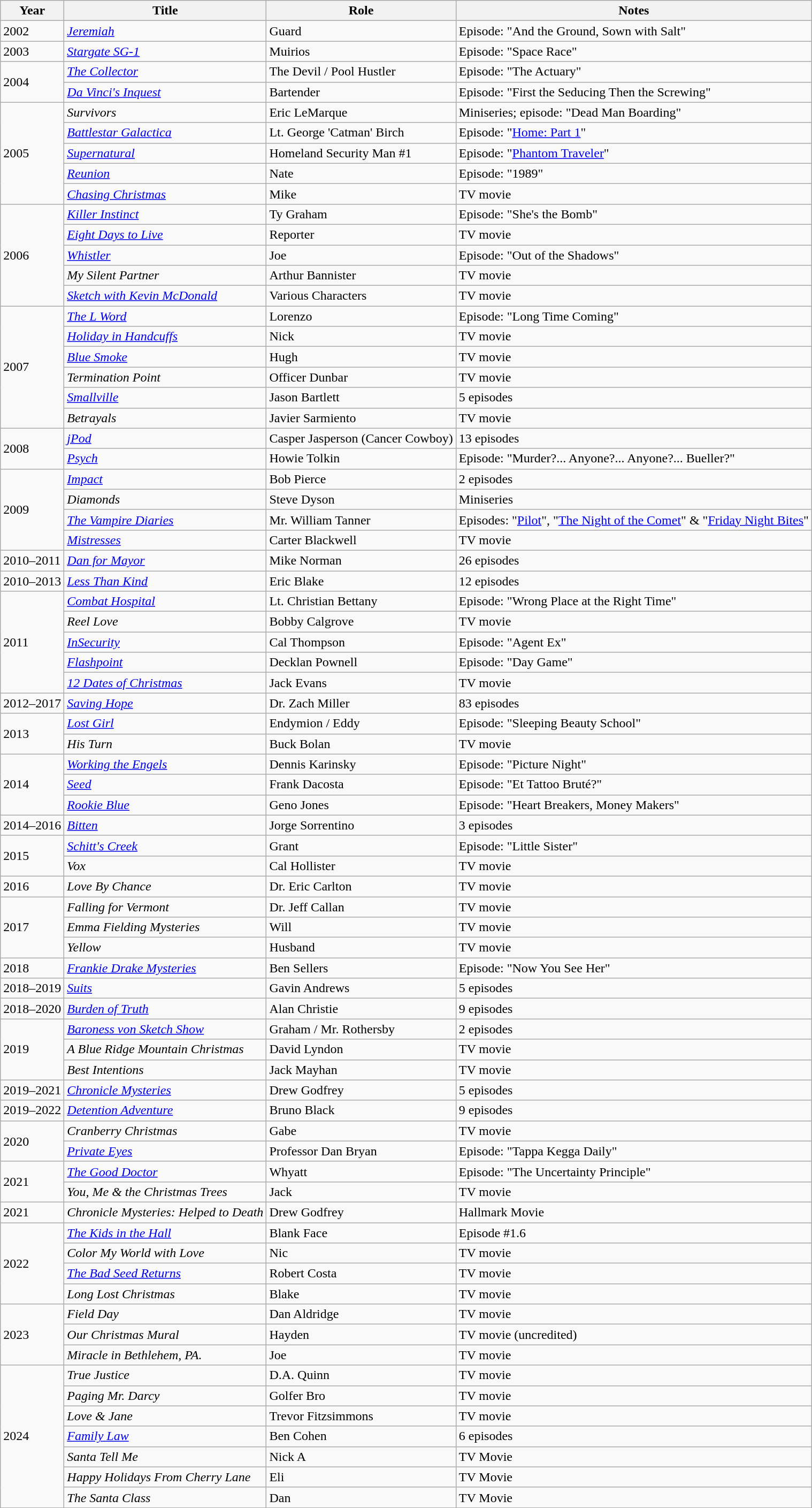<table class="wikitable sortable">
<tr>
<th>Year</th>
<th>Title</th>
<th>Role</th>
<th class="unsortable">Notes</th>
</tr>
<tr>
<td>2002</td>
<td><em><a href='#'>Jeremiah</a></em></td>
<td>Guard</td>
<td>Episode: "And the Ground, Sown with Salt"</td>
</tr>
<tr>
<td>2003</td>
<td><em><a href='#'>Stargate SG-1</a></em></td>
<td>Muirios</td>
<td>Episode: "Space Race"</td>
</tr>
<tr>
<td rowspan="2">2004</td>
<td data-sort-value="Collector, The"><em><a href='#'>The Collector</a></em></td>
<td>The Devil / Pool Hustler</td>
<td>Episode: "The Actuary"</td>
</tr>
<tr>
<td><em><a href='#'>Da Vinci's Inquest</a></em></td>
<td>Bartender</td>
<td>Episode: "First the Seducing Then the Screwing"</td>
</tr>
<tr>
<td rowspan="5">2005</td>
<td><em>Survivors</em></td>
<td>Eric LeMarque</td>
<td>Miniseries; episode: "Dead Man Boarding"</td>
</tr>
<tr>
<td><em><a href='#'>Battlestar Galactica</a></em></td>
<td>Lt. George 'Catman' Birch</td>
<td>Episode: "<a href='#'>Home: Part 1</a>"</td>
</tr>
<tr>
<td><em><a href='#'>Supernatural</a></em></td>
<td>Homeland Security Man #1</td>
<td>Episode: "<a href='#'>Phantom Traveler</a>"</td>
</tr>
<tr>
<td><em><a href='#'>Reunion</a></em></td>
<td>Nate</td>
<td>Episode: "1989"</td>
</tr>
<tr>
<td><em><a href='#'>Chasing Christmas</a></em></td>
<td>Mike</td>
<td>TV movie</td>
</tr>
<tr>
<td rowspan="5">2006</td>
<td><em><a href='#'>Killer Instinct</a></em></td>
<td>Ty Graham</td>
<td>Episode: "She's the Bomb"</td>
</tr>
<tr>
<td><em><a href='#'>Eight Days to Live</a></em></td>
<td>Reporter</td>
<td>TV movie</td>
</tr>
<tr>
<td><em><a href='#'>Whistler</a></em></td>
<td>Joe</td>
<td>Episode: "Out of the Shadows"</td>
</tr>
<tr>
<td><em>My Silent Partner</em></td>
<td>Arthur Bannister</td>
<td>TV movie</td>
</tr>
<tr>
<td><em><a href='#'>Sketch with Kevin McDonald</a></em></td>
<td>Various Characters</td>
<td>TV movie</td>
</tr>
<tr>
<td rowspan="6">2007</td>
<td data-sort-value="L Word, The"><em><a href='#'>The L Word</a></em></td>
<td>Lorenzo</td>
<td>Episode: "Long Time Coming"</td>
</tr>
<tr>
<td><em><a href='#'>Holiday in Handcuffs</a></em></td>
<td>Nick</td>
<td>TV movie</td>
</tr>
<tr>
<td><em><a href='#'>Blue Smoke</a></em></td>
<td>Hugh</td>
<td>TV movie</td>
</tr>
<tr>
<td><em>Termination Point</em></td>
<td>Officer Dunbar</td>
<td>TV movie</td>
</tr>
<tr>
<td><em><a href='#'>Smallville</a></em></td>
<td>Jason Bartlett</td>
<td>5 episodes</td>
</tr>
<tr>
<td><em>Betrayals</em></td>
<td>Javier Sarmiento</td>
<td>TV movie</td>
</tr>
<tr>
<td rowspan="2">2008</td>
<td><em><a href='#'>jPod</a></em></td>
<td>Casper Jasperson (Cancer Cowboy)</td>
<td>13 episodes</td>
</tr>
<tr>
<td><em><a href='#'>Psych</a></em></td>
<td>Howie Tolkin</td>
<td>Episode: "Murder?... Anyone?... Anyone?... Bueller?"</td>
</tr>
<tr>
<td rowspan="4">2009</td>
<td><em><a href='#'>Impact</a></em></td>
<td>Bob Pierce</td>
<td>2 episodes</td>
</tr>
<tr>
<td><em>Diamonds</em></td>
<td>Steve Dyson</td>
<td>Miniseries</td>
</tr>
<tr>
<td data-sort-value="Vampire Diaries, The"><em><a href='#'>The Vampire Diaries</a></em></td>
<td>Mr. William Tanner</td>
<td>Episodes: "<a href='#'>Pilot</a>", "<a href='#'>The Night of the Comet</a>" & "<a href='#'>Friday Night Bites</a>"</td>
</tr>
<tr>
<td><em><a href='#'>Mistresses</a></em></td>
<td>Carter Blackwell</td>
<td>TV movie</td>
</tr>
<tr>
<td>2010–2011</td>
<td><em><a href='#'>Dan for Mayor</a></em></td>
<td>Mike Norman</td>
<td>26 episodes</td>
</tr>
<tr>
<td>2010–2013</td>
<td><em><a href='#'>Less Than Kind</a></em></td>
<td>Eric Blake</td>
<td>12 episodes</td>
</tr>
<tr>
<td rowspan="5">2011</td>
<td><em><a href='#'>Combat Hospital</a></em></td>
<td>Lt. Christian Bettany</td>
<td>Episode: "Wrong Place at the Right Time"</td>
</tr>
<tr>
<td><em>Reel Love</em></td>
<td>Bobby Calgrove</td>
<td>TV movie</td>
</tr>
<tr>
<td><em><a href='#'>InSecurity</a></em></td>
<td>Cal Thompson</td>
<td>Episode: "Agent Ex"</td>
</tr>
<tr>
<td><em><a href='#'>Flashpoint</a></em></td>
<td>Decklan Pownell</td>
<td>Episode: "Day Game"</td>
</tr>
<tr>
<td><em><a href='#'>12 Dates of Christmas</a></em></td>
<td>Jack Evans</td>
<td>TV movie</td>
</tr>
<tr>
<td>2012–2017</td>
<td><em><a href='#'>Saving Hope</a></em></td>
<td>Dr. Zach Miller</td>
<td>83 episodes</td>
</tr>
<tr>
<td rowspan="2">2013</td>
<td><em><a href='#'>Lost Girl</a></em></td>
<td>Endymion / Eddy</td>
<td>Episode: "Sleeping Beauty School"</td>
</tr>
<tr>
<td><em>His Turn</em></td>
<td>Buck Bolan</td>
<td>TV movie</td>
</tr>
<tr>
<td rowspan="3">2014</td>
<td><em><a href='#'>Working the Engels</a></em></td>
<td>Dennis Karinsky</td>
<td>Episode: "Picture Night"</td>
</tr>
<tr>
<td><em><a href='#'>Seed</a></em></td>
<td>Frank Dacosta</td>
<td>Episode: "Et Tattoo Bruté?"</td>
</tr>
<tr>
<td><em><a href='#'>Rookie Blue</a></em></td>
<td>Geno Jones</td>
<td>Episode: "Heart Breakers, Money Makers"</td>
</tr>
<tr>
<td>2014–2016</td>
<td><em><a href='#'>Bitten</a></em></td>
<td>Jorge Sorrentino</td>
<td>3 episodes</td>
</tr>
<tr>
<td rowspan="2">2015</td>
<td><em><a href='#'>Schitt's Creek</a></em></td>
<td>Grant</td>
<td>Episode: "Little Sister"</td>
</tr>
<tr>
<td><em>Vox</em></td>
<td>Cal Hollister</td>
<td>TV movie</td>
</tr>
<tr>
<td>2016</td>
<td><em>Love By Chance</em></td>
<td>Dr. Eric Carlton</td>
<td>TV movie</td>
</tr>
<tr>
<td rowspan="3">2017</td>
<td><em>Falling for Vermont</em></td>
<td>Dr. Jeff Callan</td>
<td>TV movie</td>
</tr>
<tr>
<td><em>Emma Fielding Mysteries</em></td>
<td>Will</td>
<td>TV movie</td>
</tr>
<tr>
<td><em>Yellow</em></td>
<td>Husband</td>
<td>TV movie</td>
</tr>
<tr>
<td>2018</td>
<td><em><a href='#'>Frankie Drake Mysteries</a></em></td>
<td>Ben Sellers</td>
<td>Episode: "Now You See Her"</td>
</tr>
<tr>
<td>2018–2019</td>
<td><em><a href='#'>Suits</a></em></td>
<td>Gavin Andrews</td>
<td>5 episodes</td>
</tr>
<tr>
<td>2018–2020</td>
<td><em><a href='#'>Burden of Truth</a></em></td>
<td>Alan Christie</td>
<td>9 episodes</td>
</tr>
<tr>
<td rowspan="3">2019</td>
<td><em><a href='#'>Baroness von Sketch Show</a></em></td>
<td>Graham / Mr. Rothersby</td>
<td>2 episodes</td>
</tr>
<tr>
<td data-sort-value="Blue Ridge Mountain Christmas, A"><em>A Blue Ridge Mountain Christmas</em></td>
<td>David Lyndon</td>
<td>TV movie</td>
</tr>
<tr>
<td><em>Best Intentions</em></td>
<td>Jack Mayhan</td>
<td>TV movie</td>
</tr>
<tr>
<td>2019–2021</td>
<td><em><a href='#'>Chronicle Mysteries</a></em></td>
<td>Drew Godfrey</td>
<td>5 episodes</td>
</tr>
<tr>
<td>2019–2022</td>
<td><em><a href='#'>Detention Adventure</a></em></td>
<td>Bruno Black</td>
<td>9 episodes</td>
</tr>
<tr>
<td rowspan="2">2020</td>
<td><em>Cranberry Christmas</em></td>
<td>Gabe</td>
<td>TV movie</td>
</tr>
<tr>
<td><em><a href='#'>Private Eyes</a></em></td>
<td>Professor Dan Bryan</td>
<td>Episode: "Tappa Kegga Daily"</td>
</tr>
<tr>
<td rowspan="2">2021</td>
<td data-sort-value="Good Doctor, The"><em><a href='#'>The Good Doctor</a></em></td>
<td>Whyatt</td>
<td>Episode: "The Uncertainty Principle"</td>
</tr>
<tr>
<td><em>You, Me & the Christmas Trees</em></td>
<td>Jack</td>
<td>TV movie</td>
</tr>
<tr>
<td>2021</td>
<td><em>Chronicle Mysteries: Helped to Death</em></td>
<td>Drew Godfrey</td>
<td>Hallmark Movie</td>
</tr>
<tr>
<td rowspan="4">2022</td>
<td data-sort-value="Kids in the Hall, The"><em><a href='#'>The Kids in the Hall</a></em></td>
<td>Blank Face</td>
<td>Episode #1.6</td>
</tr>
<tr>
<td><em>Color My World with Love</em></td>
<td>Nic</td>
<td>TV movie</td>
</tr>
<tr>
<td data-sort-value="Bad Seed Returns, The"><em><a href='#'>The Bad Seed Returns</a></em></td>
<td>Robert Costa</td>
<td>TV movie</td>
</tr>
<tr>
<td><em>Long Lost Christmas</em></td>
<td>Blake</td>
<td>TV movie</td>
</tr>
<tr>
<td rowspan="3">2023</td>
<td><em>Field Day</em></td>
<td>Dan Aldridge</td>
<td>TV movie</td>
</tr>
<tr>
<td><em>Our Christmas Mural</em></td>
<td>Hayden</td>
<td>TV movie (uncredited)</td>
</tr>
<tr>
<td><em>Miracle in Bethlehem, PA.</em></td>
<td>Joe</td>
<td>TV movie</td>
</tr>
<tr>
<td rowspan="7">2024</td>
<td><em>True Justice</em></td>
<td>D.A. Quinn</td>
<td>TV movie</td>
</tr>
<tr>
<td><em>Paging Mr. Darcy</em></td>
<td>Golfer Bro</td>
<td>TV movie</td>
</tr>
<tr>
<td><em>Love & Jane</em></td>
<td>Trevor Fitzsimmons</td>
<td>TV movie</td>
</tr>
<tr>
<td><em><a href='#'>Family Law</a></em></td>
<td>Ben Cohen</td>
<td>6 episodes</td>
</tr>
<tr>
<td><em>Santa Tell Me</em></td>
<td>Nick A</td>
<td>TV Movie</td>
</tr>
<tr>
<td><em>Happy Holidays From Cherry Lane</em></td>
<td>Eli</td>
<td>TV Movie</td>
</tr>
<tr>
<td data-sort-value="Santa Class, The"><em>The Santa Class</em></td>
<td>Dan</td>
<td>TV Movie</td>
</tr>
</table>
